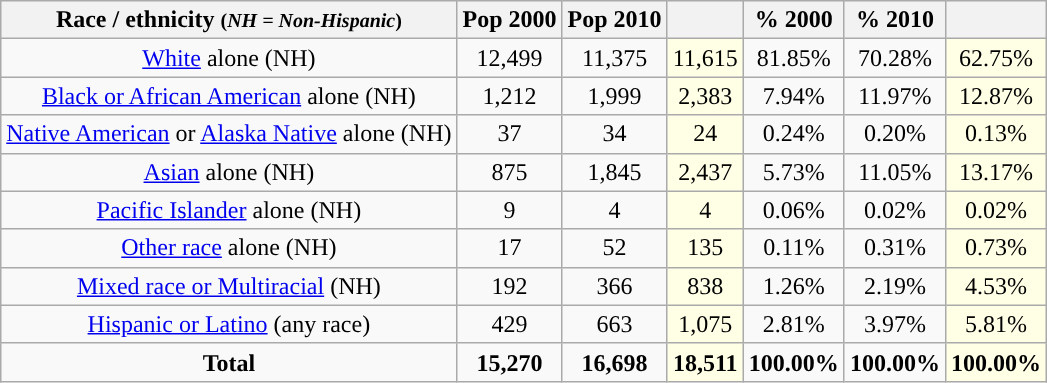<table class="wikitable" style="text-align:center;">
<tr>
<th>Race / ethnicity <small>(<em>NH = Non-Hispanic</em>)</small></th>
<th>Pop 2000</th>
<th>Pop 2010</th>
<th></th>
<th>% 2000</th>
<th>% 2010</th>
<th></th>
</tr>
<tr>
<td><a href='#'>White</a> alone (NH)</td>
<td>12,499</td>
<td>11,375</td>
<td style='background: #ffffe6;'>11,615</td>
<td>81.85%</td>
<td>70.28%</td>
<td style='background: #ffffe6;'>62.75%</td>
</tr>
<tr>
<td><a href='#'>Black or African American</a> alone (NH)</td>
<td>1,212</td>
<td>1,999</td>
<td style='background: #ffffe6;'>2,383</td>
<td>7.94%</td>
<td>11.97%</td>
<td style='background: #ffffe6;'>12.87%</td>
</tr>
<tr>
<td><a href='#'>Native American</a> or <a href='#'>Alaska Native</a> alone (NH)</td>
<td>37</td>
<td>34</td>
<td style='background: #ffffe6;'>24</td>
<td>0.24%</td>
<td>0.20%</td>
<td style='background: #ffffe6;'>0.13%</td>
</tr>
<tr>
<td><a href='#'>Asian</a> alone (NH)</td>
<td>875</td>
<td>1,845</td>
<td style='background: #ffffe6;'>2,437</td>
<td>5.73%</td>
<td>11.05%</td>
<td style='background: #ffffe6;'>13.17%</td>
</tr>
<tr>
<td><a href='#'>Pacific Islander</a> alone (NH)</td>
<td>9</td>
<td>4</td>
<td style='background: #ffffe6;'>4</td>
<td>0.06%</td>
<td>0.02%</td>
<td style='background: #ffffe6;'>0.02%</td>
</tr>
<tr>
<td><a href='#'>Other race</a> alone (NH)</td>
<td>17</td>
<td>52</td>
<td style='background: #ffffe6;'>135</td>
<td>0.11%</td>
<td>0.31%</td>
<td style='background: #ffffe6;'>0.73%</td>
</tr>
<tr>
<td><a href='#'>Mixed race or Multiracial</a> (NH)</td>
<td>192</td>
<td>366</td>
<td style='background: #ffffe6;'>838</td>
<td>1.26%</td>
<td>2.19%</td>
<td style='background: #ffffe6;'>4.53%</td>
</tr>
<tr>
<td><a href='#'>Hispanic or Latino</a> (any race)</td>
<td>429</td>
<td>663</td>
<td style='background: #ffffe6;'>1,075</td>
<td>2.81%</td>
<td>3.97%</td>
<td style='background: #ffffe6;'>5.81%</td>
</tr>
<tr>
<td><strong>Total</strong></td>
<td><strong>15,270</strong></td>
<td><strong>16,698</strong></td>
<td style='background: #ffffe6;'><strong>18,511</strong></td>
<td><strong>100.00%</strong></td>
<td><strong>100.00%</strong></td>
<td style='background: #ffffe6;'><strong>100.00%</strong></td>
</tr>
</table>
